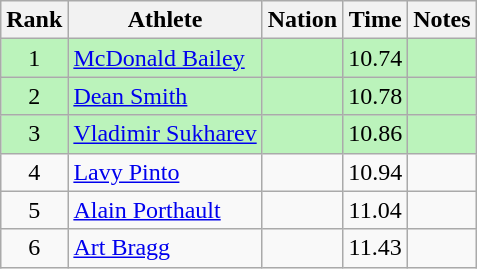<table class="wikitable sortable" style="text-align:center">
<tr>
<th>Rank</th>
<th>Athlete</th>
<th>Nation</th>
<th>Time</th>
<th>Notes</th>
</tr>
<tr bgcolor=bbf3bb>
<td>1</td>
<td align=left><a href='#'>McDonald Bailey</a></td>
<td align=left></td>
<td>10.74</td>
<td></td>
</tr>
<tr bgcolor=bbf3bb>
<td>2</td>
<td align=left><a href='#'>Dean Smith</a></td>
<td align=left></td>
<td>10.78</td>
<td></td>
</tr>
<tr bgcolor=bbf3bb>
<td>3</td>
<td align=left><a href='#'>Vladimir Sukharev</a></td>
<td align=left></td>
<td>10.86</td>
<td></td>
</tr>
<tr>
<td>4</td>
<td align=left><a href='#'>Lavy Pinto</a></td>
<td align=left></td>
<td>10.94</td>
<td></td>
</tr>
<tr>
<td>5</td>
<td align=left><a href='#'>Alain Porthault</a></td>
<td align=left></td>
<td>11.04</td>
<td></td>
</tr>
<tr>
<td>6</td>
<td align=left><a href='#'>Art Bragg</a></td>
<td align=left></td>
<td>11.43</td>
<td></td>
</tr>
</table>
